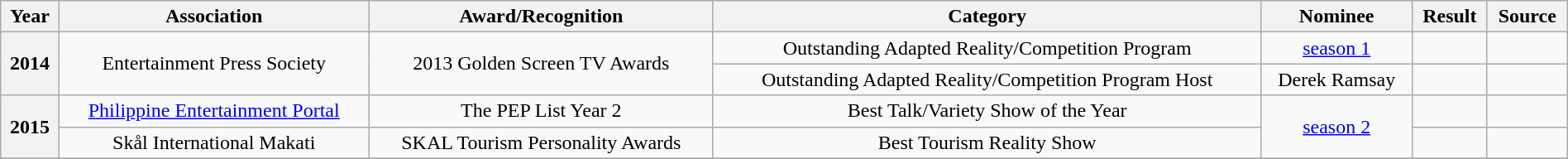<table class="wikitable" style="text-align:center; font-size:100%; line-height:18px;"  width="100%">
<tr>
<th>Year</th>
<th>Association</th>
<th>Award/Recognition</th>
<th>Category</th>
<th>Nominee</th>
<th>Result</th>
<th>Source</th>
</tr>
<tr>
<th rowspan="2">2014</th>
<td rowspan="2">Entertainment Press Society</td>
<td rowspan="2">2013 Golden Screen TV Awards</td>
<td>Outstanding Adapted Reality/Competition Program</td>
<td><a href='#'>season 1</a></td>
<td></td>
<td></td>
</tr>
<tr>
<td>Outstanding Adapted Reality/Competition Program Host</td>
<td>Derek Ramsay</td>
<td></td>
<td></td>
</tr>
<tr>
<th rowspan="2">2015</th>
<td rowspan="1"><a href='#'>Philippine Entertainment Portal</a></td>
<td rowspan="1">The PEP List Year 2</td>
<td>Best Talk/Variety Show of the Year</td>
<td rowspan="2"><a href='#'>season 2</a></td>
<td></td>
<td></td>
</tr>
<tr>
<td rowspan="1">Skål International Makati</td>
<td rowspan="1">SKAL Tourism Personality Awards</td>
<td>Best Tourism Reality Show</td>
<td></td>
<td></td>
</tr>
<tr>
</tr>
</table>
